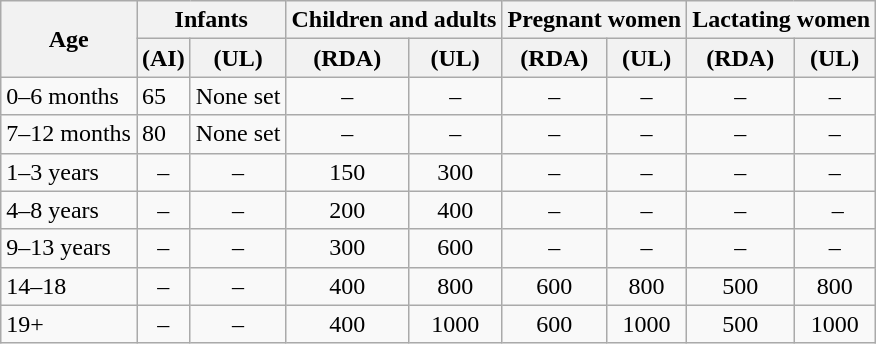<table class="wikitable">
<tr>
<th rowspan="2">Age</th>
<th colspan="2">Infants</th>
<th colspan="2">Children and adults</th>
<th colspan="2">Pregnant women</th>
<th colspan="2">Lactating women</th>
</tr>
<tr>
<th>(AI)</th>
<th>(UL)</th>
<th>(RDA)</th>
<th>(UL)</th>
<th>(RDA)</th>
<th>(UL)</th>
<th>(RDA)</th>
<th>(UL)</th>
</tr>
<tr>
<td>0–6 months</td>
<td>65</td>
<td>None set</td>
<td style ="text-align: center;">–</td>
<td style ="text-align: center;">–</td>
<td style ="text-align: center;">–</td>
<td style ="text-align: center;">–</td>
<td style ="text-align: center;">–</td>
<td style ="text-align: center;">–</td>
</tr>
<tr>
<td>7–12 months</td>
<td>80</td>
<td>None set</td>
<td style ="text-align: center;">–</td>
<td style ="text-align: center;">–</td>
<td style ="text-align: center;">–</td>
<td style ="text-align: center;">–</td>
<td style ="text-align: center;">–</td>
<td style ="text-align: center;">–</td>
</tr>
<tr>
<td>1–3 years</td>
<td style ="text-align: center;">–</td>
<td style ="text-align: center;">–</td>
<td style ="text-align: center;">150</td>
<td style ="text-align: center;">300</td>
<td style ="text-align: center;">–</td>
<td style ="text-align: center;">–</td>
<td style ="text-align: center;">–</td>
<td style ="text-align: center;">–</td>
</tr>
<tr>
<td>4–8 years</td>
<td style ="text-align: center;">–</td>
<td style ="text-align: center;">–</td>
<td style ="text-align: center;">200</td>
<td style ="text-align: center;">400</td>
<td style ="text-align: center;">–</td>
<td style ="text-align: center;">–</td>
<td style ="text-align: center;">–</td>
<td style ="text-align: center;"> –</td>
</tr>
<tr>
<td>9–13 years</td>
<td style ="text-align: center;">–</td>
<td style ="text-align: center;">–</td>
<td style ="text-align: center;">300</td>
<td style ="text-align: center;">600</td>
<td style ="text-align: center;">–</td>
<td style ="text-align: center;">–</td>
<td style ="text-align: center;">–</td>
<td style ="text-align: center;">–</td>
</tr>
<tr>
<td>14–18</td>
<td style ="text-align: center;">–</td>
<td style ="text-align: center;">–</td>
<td style ="text-align: center;">400</td>
<td style ="text-align: center;">800</td>
<td style ="text-align: center;">600</td>
<td style ="text-align: center;">800</td>
<td style ="text-align: center;">500</td>
<td style ="text-align: center;">800</td>
</tr>
<tr>
<td>19+</td>
<td style ="text-align: center;">–</td>
<td style ="text-align: center;">–</td>
<td style ="text-align: center;">400</td>
<td style ="text-align: center;">1000</td>
<td style ="text-align: center;">600</td>
<td style ="text-align: center;">1000</td>
<td style ="text-align: center;">500</td>
<td style ="text-align: center;">1000</td>
</tr>
</table>
